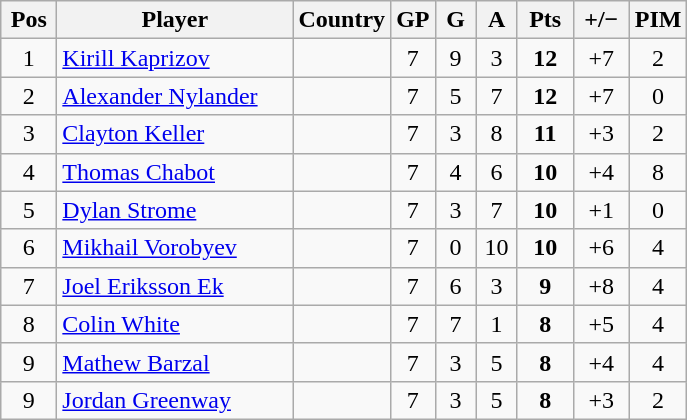<table class="wikitable sortable" style="text-align: center;">
<tr>
<th width=30>Pos</th>
<th width=150>Player</th>
<th>Country</th>
<th width=20>GP</th>
<th width=20>G</th>
<th width=20>A</th>
<th width=30>Pts</th>
<th width=30>+/−</th>
<th width=30>PIM</th>
</tr>
<tr>
<td>1</td>
<td align=left><a href='#'>Kirill Kaprizov</a></td>
<td align=left></td>
<td>7</td>
<td>9</td>
<td>3</td>
<td><strong>12</strong></td>
<td>+7</td>
<td>2</td>
</tr>
<tr>
<td>2</td>
<td align=left><a href='#'>Alexander Nylander</a></td>
<td align=left></td>
<td>7</td>
<td>5</td>
<td>7</td>
<td><strong>12</strong></td>
<td>+7</td>
<td>0</td>
</tr>
<tr>
<td>3</td>
<td align=left><a href='#'>Clayton Keller</a></td>
<td align=left></td>
<td>7</td>
<td>3</td>
<td>8</td>
<td><strong>11</strong></td>
<td>+3</td>
<td>2</td>
</tr>
<tr>
<td>4</td>
<td align=left><a href='#'>Thomas Chabot</a></td>
<td align=left></td>
<td>7</td>
<td>4</td>
<td>6</td>
<td><strong>10</strong></td>
<td>+4</td>
<td>8</td>
</tr>
<tr>
<td>5</td>
<td align=left><a href='#'>Dylan Strome</a></td>
<td align=left></td>
<td>7</td>
<td>3</td>
<td>7</td>
<td><strong>10</strong></td>
<td>+1</td>
<td>0</td>
</tr>
<tr>
<td>6</td>
<td align=left><a href='#'>Mikhail Vorobyev</a></td>
<td align=left></td>
<td>7</td>
<td>0</td>
<td>10</td>
<td><strong>10</strong></td>
<td>+6</td>
<td>4</td>
</tr>
<tr>
<td>7</td>
<td align=left><a href='#'>Joel Eriksson Ek</a></td>
<td align=left></td>
<td>7</td>
<td>6</td>
<td>3</td>
<td><strong>9</strong></td>
<td>+8</td>
<td>4</td>
</tr>
<tr>
<td>8</td>
<td align=left><a href='#'>Colin White</a></td>
<td align=left></td>
<td>7</td>
<td>7</td>
<td>1</td>
<td><strong>8</strong></td>
<td>+5</td>
<td>4</td>
</tr>
<tr>
<td>9</td>
<td align=left><a href='#'>Mathew Barzal</a></td>
<td align=left></td>
<td>7</td>
<td>3</td>
<td>5</td>
<td><strong>8</strong></td>
<td>+4</td>
<td>4</td>
</tr>
<tr>
<td>9</td>
<td align=left><a href='#'>Jordan Greenway</a></td>
<td align=left></td>
<td>7</td>
<td>3</td>
<td>5</td>
<td><strong>8</strong></td>
<td>+3</td>
<td>2</td>
</tr>
</table>
